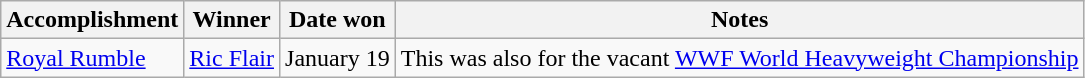<table class="wikitable">
<tr>
<th>Accomplishment</th>
<th>Winner</th>
<th>Date won</th>
<th>Notes</th>
</tr>
<tr>
<td><a href='#'>Royal Rumble</a></td>
<td><a href='#'>Ric Flair</a></td>
<td>January 19</td>
<td>This was also for the vacant <a href='#'>WWF World Heavyweight Championship</a></td>
</tr>
</table>
